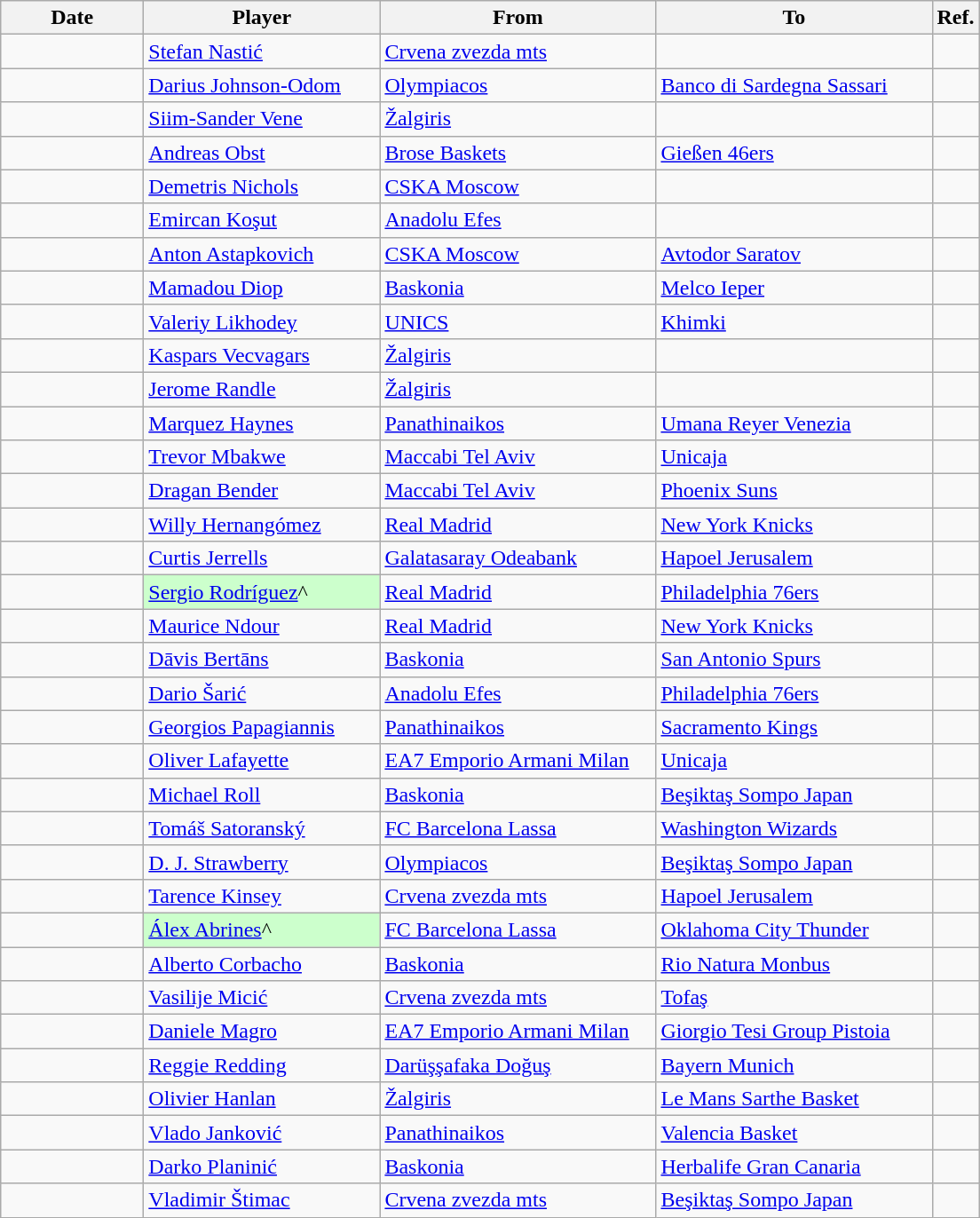<table class="wikitable sortable">
<tr>
<th width=100>Date</th>
<th width=170>Player</th>
<th style="width:200px;">From</th>
<th style="width:200px;">To</th>
<th>Ref.</th>
</tr>
<tr>
<td></td>
<td> <a href='#'>Stefan Nastić</a></td>
<td> <a href='#'>Crvena zvezda mts</a></td>
<td></td>
<td></td>
</tr>
<tr>
<td></td>
<td> <a href='#'>Darius Johnson-Odom</a></td>
<td> <a href='#'>Olympiacos</a></td>
<td> <a href='#'>Banco di Sardegna Sassari</a></td>
<td></td>
</tr>
<tr>
<td></td>
<td> <a href='#'>Siim-Sander Vene</a></td>
<td> <a href='#'>Žalgiris</a></td>
<td></td>
<td></td>
</tr>
<tr>
<td></td>
<td> <a href='#'>Andreas Obst</a></td>
<td> <a href='#'>Brose Baskets</a></td>
<td> <a href='#'>Gießen 46ers</a></td>
<td></td>
</tr>
<tr>
<td></td>
<td> <a href='#'>Demetris Nichols</a></td>
<td> <a href='#'>CSKA Moscow</a></td>
<td></td>
<td></td>
</tr>
<tr>
<td></td>
<td> <a href='#'>Emircan Koşut</a></td>
<td> <a href='#'>Anadolu Efes</a></td>
<td></td>
<td></td>
</tr>
<tr>
<td></td>
<td> <a href='#'>Anton Astapkovich</a></td>
<td> <a href='#'>CSKA Moscow</a></td>
<td> <a href='#'>Avtodor Saratov</a></td>
<td></td>
</tr>
<tr>
<td></td>
<td> <a href='#'>Mamadou Diop</a></td>
<td> <a href='#'>Baskonia</a></td>
<td> <a href='#'>Melco Ieper</a></td>
<td></td>
</tr>
<tr>
<td></td>
<td> <a href='#'>Valeriy Likhodey</a></td>
<td> <a href='#'>UNICS</a></td>
<td> <a href='#'>Khimki</a></td>
<td></td>
</tr>
<tr>
<td></td>
<td> <a href='#'>Kaspars Vecvagars</a></td>
<td> <a href='#'>Žalgiris</a></td>
<td></td>
<td></td>
</tr>
<tr>
<td></td>
<td> <a href='#'>Jerome Randle</a></td>
<td> <a href='#'>Žalgiris</a></td>
<td></td>
<td></td>
</tr>
<tr>
<td></td>
<td> <a href='#'>Marquez Haynes</a></td>
<td> <a href='#'>Panathinaikos</a></td>
<td> <a href='#'>Umana Reyer Venezia</a></td>
<td></td>
</tr>
<tr>
<td></td>
<td> <a href='#'>Trevor Mbakwe</a></td>
<td> <a href='#'>Maccabi Tel Aviv</a></td>
<td> <a href='#'>Unicaja</a></td>
<td></td>
</tr>
<tr>
<td></td>
<td> <a href='#'>Dragan Bender</a></td>
<td> <a href='#'>Maccabi Tel Aviv</a></td>
<td> <a href='#'>Phoenix Suns</a></td>
<td></td>
</tr>
<tr>
<td></td>
<td> <a href='#'>Willy Hernangómez</a></td>
<td> <a href='#'>Real Madrid</a></td>
<td> <a href='#'>New York Knicks</a></td>
<td></td>
</tr>
<tr>
<td></td>
<td> <a href='#'>Curtis Jerrells</a></td>
<td> <a href='#'>Galatasaray Odeabank</a></td>
<td> <a href='#'>Hapoel Jerusalem</a></td>
<td></td>
</tr>
<tr>
<td></td>
<td style="background:#cfc;"> <a href='#'>Sergio Rodríguez</a>^</td>
<td> <a href='#'>Real Madrid</a></td>
<td> <a href='#'>Philadelphia 76ers</a></td>
<td></td>
</tr>
<tr>
<td></td>
<td> <a href='#'>Maurice Ndour</a></td>
<td> <a href='#'>Real Madrid</a></td>
<td> <a href='#'>New York Knicks</a></td>
<td></td>
</tr>
<tr>
<td></td>
<td> <a href='#'>Dāvis Bertāns</a></td>
<td> <a href='#'>Baskonia</a></td>
<td> <a href='#'>San Antonio Spurs</a></td>
<td></td>
</tr>
<tr>
<td></td>
<td> <a href='#'>Dario Šarić</a></td>
<td> <a href='#'>Anadolu Efes</a></td>
<td> <a href='#'>Philadelphia 76ers</a></td>
<td></td>
</tr>
<tr>
<td></td>
<td> <a href='#'>Georgios Papagiannis</a></td>
<td> <a href='#'>Panathinaikos</a></td>
<td> <a href='#'>Sacramento Kings</a></td>
<td></td>
</tr>
<tr>
<td></td>
<td> <a href='#'>Oliver Lafayette</a></td>
<td> <a href='#'>EA7 Emporio Armani Milan</a></td>
<td> <a href='#'>Unicaja</a></td>
<td></td>
</tr>
<tr>
<td></td>
<td> <a href='#'>Michael Roll</a></td>
<td> <a href='#'>Baskonia</a></td>
<td> <a href='#'>Beşiktaş Sompo Japan</a></td>
<td></td>
</tr>
<tr>
<td></td>
<td> <a href='#'>Tomáš Satoranský</a></td>
<td> <a href='#'>FC Barcelona Lassa</a></td>
<td> <a href='#'>Washington Wizards</a></td>
<td></td>
</tr>
<tr>
<td></td>
<td> <a href='#'>D. J. Strawberry</a></td>
<td> <a href='#'>Olympiacos</a></td>
<td> <a href='#'>Beşiktaş Sompo Japan</a></td>
<td></td>
</tr>
<tr>
<td></td>
<td> <a href='#'>Tarence Kinsey</a></td>
<td> <a href='#'>Crvena zvezda mts</a></td>
<td> <a href='#'>Hapoel Jerusalem</a></td>
<td></td>
</tr>
<tr>
<td></td>
<td style="background:#cfc;"> <a href='#'>Álex Abrines</a>^</td>
<td> <a href='#'>FC Barcelona Lassa</a></td>
<td> <a href='#'>Oklahoma City Thunder</a></td>
<td></td>
</tr>
<tr>
<td></td>
<td> <a href='#'>Alberto Corbacho</a></td>
<td> <a href='#'>Baskonia</a></td>
<td> <a href='#'>Rio Natura Monbus</a></td>
<td></td>
</tr>
<tr>
<td></td>
<td> <a href='#'>Vasilije Micić</a></td>
<td> <a href='#'>Crvena zvezda mts</a></td>
<td> <a href='#'>Tofaş</a></td>
<td></td>
</tr>
<tr>
<td></td>
<td> <a href='#'>Daniele Magro</a></td>
<td> <a href='#'>EA7 Emporio Armani Milan</a></td>
<td> <a href='#'>Giorgio Tesi Group Pistoia</a></td>
<td></td>
</tr>
<tr>
<td></td>
<td> <a href='#'>Reggie Redding</a></td>
<td> <a href='#'>Darüşşafaka Doğuş</a></td>
<td> <a href='#'>Bayern Munich</a></td>
<td></td>
</tr>
<tr>
<td></td>
<td> <a href='#'>Olivier Hanlan</a></td>
<td> <a href='#'>Žalgiris</a></td>
<td> <a href='#'>Le Mans Sarthe Basket</a></td>
<td></td>
</tr>
<tr>
<td></td>
<td> <a href='#'>Vlado Janković</a></td>
<td> <a href='#'>Panathinaikos</a></td>
<td> <a href='#'>Valencia Basket</a></td>
<td></td>
</tr>
<tr>
<td></td>
<td> <a href='#'>Darko Planinić</a></td>
<td> <a href='#'>Baskonia</a></td>
<td> <a href='#'>Herbalife Gran Canaria</a></td>
<td></td>
</tr>
<tr>
<td></td>
<td> <a href='#'>Vladimir Štimac</a></td>
<td> <a href='#'>Crvena zvezda mts</a></td>
<td> <a href='#'>Beşiktaş Sompo Japan</a></td>
<td></td>
</tr>
</table>
